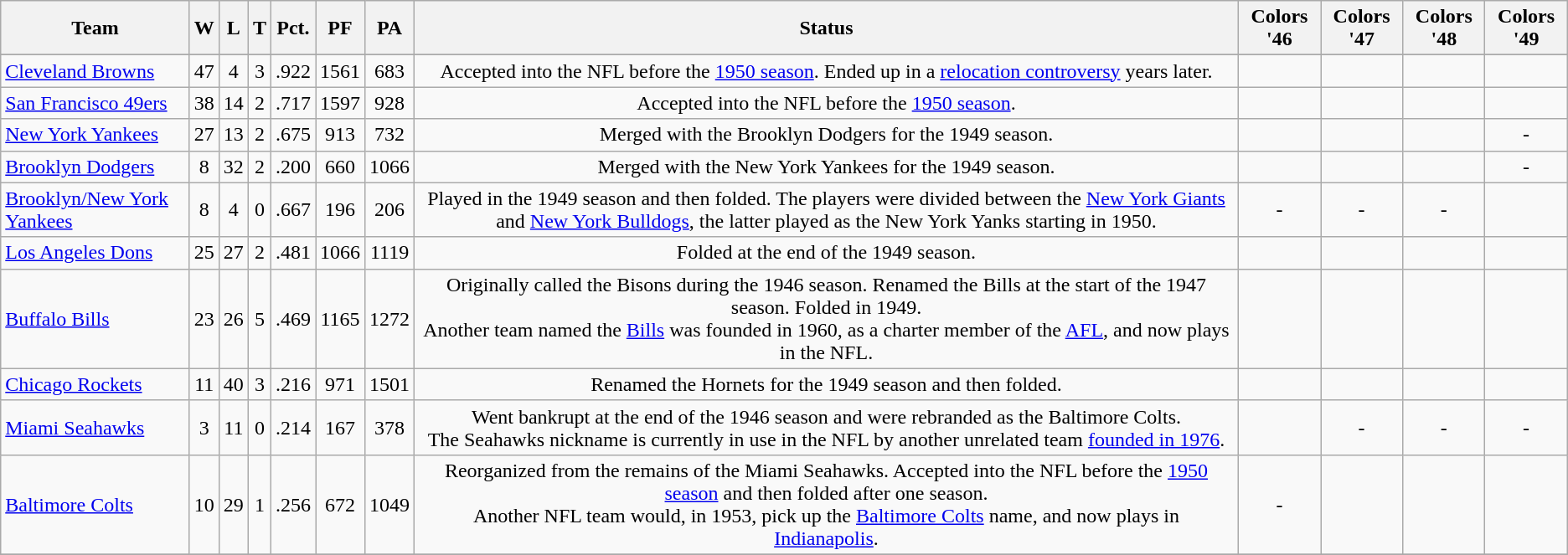<table class="wikitable sortable">
<tr>
<th>Team</th>
<th>W</th>
<th>L</th>
<th>T</th>
<th>Pct.</th>
<th>PF</th>
<th>PA</th>
<th>Status</th>
<th>Colors '46</th>
<th>Colors '47</th>
<th>Colors '48</th>
<th>Colors '49</th>
</tr>
<tr align="center">
</tr>
<tr align="center">
<td align="left"><a href='#'>Cleveland Browns</a></td>
<td>47</td>
<td>4</td>
<td>3</td>
<td>.922</td>
<td>1561</td>
<td>683</td>
<td>Accepted into the NFL before the <a href='#'>1950 season</a>. Ended up in a <a href='#'>relocation controversy</a> years later.</td>
<td></td>
<td></td>
<td></td>
<td></td>
</tr>
<tr align="center">
<td align="left"><a href='#'>San Francisco 49ers</a></td>
<td>38</td>
<td>14</td>
<td>2</td>
<td>.717</td>
<td>1597</td>
<td>928</td>
<td>Accepted into the NFL before the <a href='#'>1950 season</a>.</td>
<td></td>
<td></td>
<td></td>
<td></td>
</tr>
<tr align="center">
<td align="left"><a href='#'>New York Yankees</a></td>
<td>27</td>
<td>13</td>
<td>2</td>
<td>.675</td>
<td>913</td>
<td>732</td>
<td>Merged with the Brooklyn Dodgers for the 1949 season.</td>
<td></td>
<td></td>
<td></td>
<td>-</td>
</tr>
<tr align="center">
<td align="left"><a href='#'>Brooklyn Dodgers</a></td>
<td>8</td>
<td>32</td>
<td>2</td>
<td>.200</td>
<td>660</td>
<td>1066</td>
<td>Merged with the New York Yankees for the 1949 season.</td>
<td></td>
<td></td>
<td></td>
<td>-</td>
</tr>
<tr align="center">
<td align="left"><a href='#'>Brooklyn/New York Yankees</a></td>
<td>8</td>
<td>4</td>
<td>0</td>
<td>.667</td>
<td>196</td>
<td>206</td>
<td>Played in the 1949 season and then folded. The players were divided between the <a href='#'>New York Giants</a> and <a href='#'>New York Bulldogs</a>, the latter played as the New York Yanks starting in 1950.</td>
<td>-</td>
<td>-</td>
<td>-</td>
<td></td>
</tr>
<tr align="center">
<td align="left"><a href='#'>Los Angeles Dons</a></td>
<td>25</td>
<td>27</td>
<td>2</td>
<td>.481</td>
<td>1066</td>
<td>1119</td>
<td>Folded at the end of the 1949 season.</td>
<td></td>
<td></td>
<td></td>
<td></td>
</tr>
<tr align="center">
<td align="left"><a href='#'>Buffalo Bills</a></td>
<td>23</td>
<td>26</td>
<td>5</td>
<td>.469</td>
<td>1165</td>
<td>1272</td>
<td>Originally called the Bisons during the 1946 season. Renamed the Bills at the start of the 1947 season. Folded in 1949. <br>Another team named the <a href='#'>Bills</a> was founded in 1960, as a charter member of the <a href='#'>AFL</a>, and now plays in the NFL.</td>
<td></td>
<td></td>
<td></td>
<td></td>
</tr>
<tr align="center">
<td align="left"><a href='#'>Chicago Rockets</a></td>
<td>11</td>
<td>40</td>
<td>3</td>
<td>.216</td>
<td>971</td>
<td>1501</td>
<td>Renamed the Hornets for the 1949 season and then folded.</td>
<td></td>
<td></td>
<td></td>
<td></td>
</tr>
<tr align="center">
<td align="left"><a href='#'>Miami Seahawks</a></td>
<td>3</td>
<td>11</td>
<td>0</td>
<td>.214</td>
<td>167</td>
<td>378</td>
<td>Went bankrupt at the end of the 1946 season and were rebranded as the Baltimore Colts. <br>The Seahawks nickname is currently in use in the NFL by another unrelated team <a href='#'>founded in 1976</a>.</td>
<td></td>
<td>-</td>
<td>-</td>
<td>-</td>
</tr>
<tr align="center">
<td align="left"><a href='#'>Baltimore Colts</a></td>
<td>10</td>
<td>29</td>
<td>1</td>
<td>.256</td>
<td>672</td>
<td>1049</td>
<td>Reorganized from the remains of the Miami Seahawks. Accepted into the NFL before the <a href='#'>1950 season</a> and then folded after one season.<br> Another NFL team would, in 1953, pick up the <a href='#'>Baltimore Colts</a> name, and now plays in <a href='#'>Indianapolis</a>.</td>
<td>-</td>
<td></td>
<td></td>
<td></td>
</tr>
<tr>
</tr>
</table>
